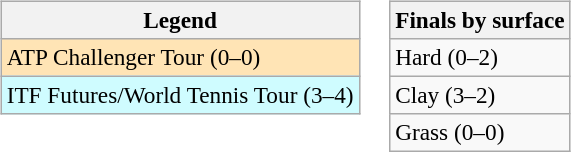<table>
<tr style="vertical-align:top">
<td><br><table class=wikitable style=font-size:97%>
<tr>
<th>Legend</th>
</tr>
<tr style="background:moccasin">
<td>ATP Challenger Tour (0–0)</td>
</tr>
<tr style="background:#cffcff">
<td>ITF Futures/World Tennis Tour (3–4)</td>
</tr>
</table>
</td>
<td><br><table class=wikitable style=font-size:97%>
<tr>
<th>Finals by surface</th>
</tr>
<tr>
<td>Hard (0–2)</td>
</tr>
<tr>
<td>Clay (3–2)</td>
</tr>
<tr>
<td>Grass (0–0)</td>
</tr>
</table>
</td>
</tr>
</table>
